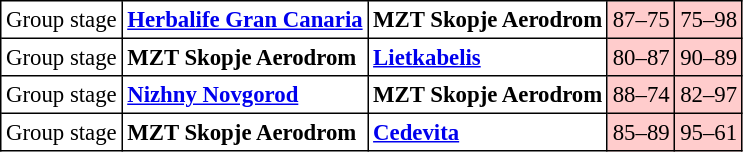<table cellpadding="3" cellspacing="0" border="1" style="font-size: 95%; border: black solid 1px; border-collapse: collapse;">
<tr>
<td align=center>Group stage</td>
<td> <strong><a href='#'>Herbalife Gran Canaria</a> </strong></td>
<td> <strong>MZT Skopje Aerodrom</strong></td>
<td align="center" bgcolor=#FFCCCC>87–75</td>
<td align="center" bgcolor=#FFCCCC>75–98</td>
</tr>
<tr>
<td align=center>Group stage</td>
<td> <strong>MZT Skopje Aerodrom</strong></td>
<td> <strong><a href='#'>Lietkabelis</a></strong></td>
<td align="center" bgcolor=#FFCCCC>80–87</td>
<td align="center" bgcolor=#FFCCCC>90–89</td>
</tr>
<tr>
<td align=center>Group stage</td>
<td> <strong><a href='#'>Nizhny Novgorod</a></strong></td>
<td> <strong>MZT Skopje Aerodrom</strong></td>
<td align="center" bgcolor=#FFCCCC>88–74</td>
<td align="center" bgcolor=#FFCCCC>82–97</td>
</tr>
<tr>
<td align=center>Group stage</td>
<td> <strong>MZT Skopje Aerodrom</strong></td>
<td> <strong><a href='#'>Cedevita</a></strong></td>
<td align="center" bgcolor=#FFCCCC>85–89</td>
<td align="center" bgcolor=#FFCCCC>95–61</td>
</tr>
</table>
